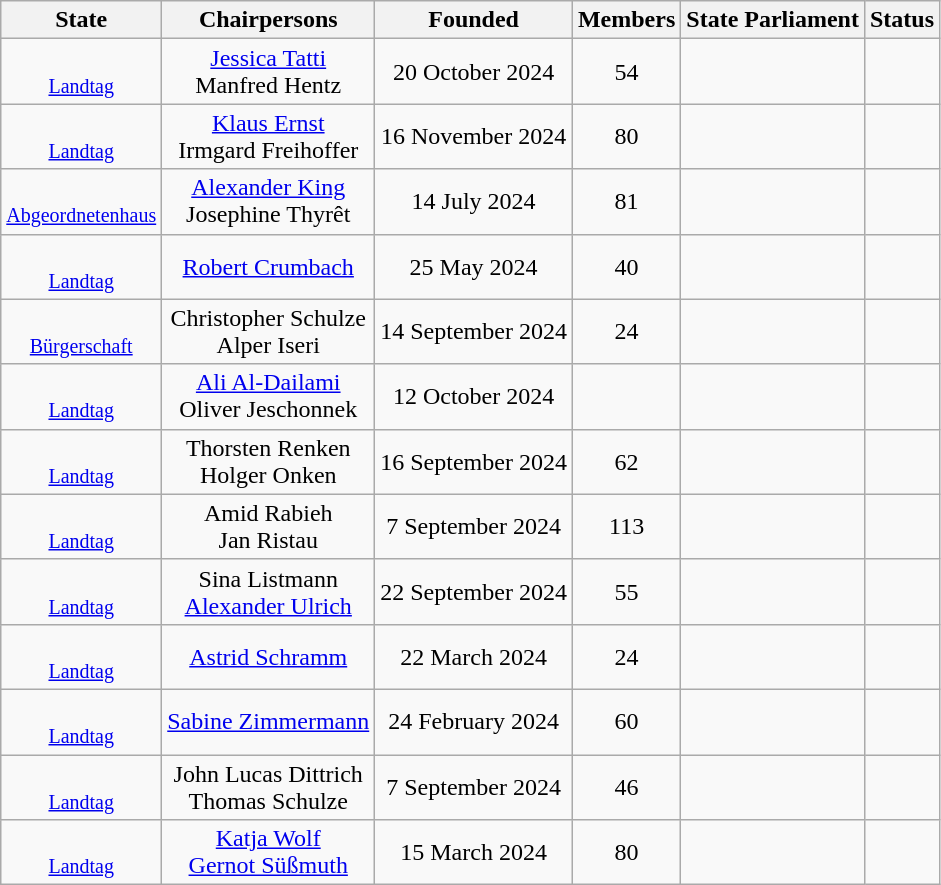<table class="wikitable" style="text-align:center">
<tr>
<th>State</th>
<th>Chairpersons</th>
<th>Founded</th>
<th>Members</th>
<th>State Parliament</th>
<th>Status</th>
</tr>
<tr>
<td><br><small><a href='#'>Landtag</a></small></td>
<td><a href='#'>Jessica Tatti</a><br>Manfred Hentz</td>
<td>20 October 2024</td>
<td>54</td>
<td></td>
<td></td>
</tr>
<tr>
<td><br><small><a href='#'>Landtag</a></small></td>
<td><a href='#'>Klaus Ernst</a><br>Irmgard Freihoffer</td>
<td>16 November 2024</td>
<td>80</td>
<td></td>
<td></td>
</tr>
<tr>
<td><br><small><a href='#'>Abgeordnetenhaus</a></small></td>
<td><a href='#'>Alexander King</a><br>Josephine Thyrêt</td>
<td>14 July 2024</td>
<td>81</td>
<td></td>
<td></td>
</tr>
<tr>
<td><br><small><a href='#'>Landtag</a></small></td>
<td><a href='#'>Robert Crumbach</a></td>
<td>25 May 2024</td>
<td>40</td>
<td></td>
<td></td>
</tr>
<tr>
<td><br><small><a href='#'>Bürgerschaft</a></small></td>
<td>Christopher Schulze<br>Alper Iseri</td>
<td>14 September 2024</td>
<td>24</td>
<td></td>
<td></td>
</tr>
<tr>
<td><br><small><a href='#'>Landtag</a></small></td>
<td><a href='#'>Ali Al-Dailami</a><br>Oliver Jeschonnek</td>
<td>12 October 2024</td>
<td></td>
<td></td>
<td></td>
</tr>
<tr>
<td><br><small><a href='#'>Landtag</a></small></td>
<td>Thorsten Renken<br>Holger Onken</td>
<td>16 September 2024</td>
<td>62</td>
<td></td>
<td></td>
</tr>
<tr>
<td><br><small><a href='#'>Landtag</a></small></td>
<td>Amid Rabieh<br>Jan Ristau</td>
<td>7 September 2024</td>
<td>113</td>
<td></td>
<td></td>
</tr>
<tr>
<td><br><small><a href='#'>Landtag</a></small></td>
<td>Sina Listmann<br><a href='#'>Alexander Ulrich</a></td>
<td>22 September 2024</td>
<td>55</td>
<td></td>
<td></td>
</tr>
<tr>
<td><br><small><a href='#'>Landtag</a></small></td>
<td><a href='#'>Astrid Schramm</a></td>
<td>22 March 2024</td>
<td>24</td>
<td></td>
<td></td>
</tr>
<tr>
<td><br><small><a href='#'>Landtag</a></small></td>
<td><a href='#'>Sabine Zimmermann</a><br></td>
<td>24 February 2024</td>
<td>60</td>
<td></td>
<td></td>
</tr>
<tr>
<td><br><small><a href='#'>Landtag</a></small></td>
<td>John Lucas Dittrich<br>Thomas Schulze</td>
<td>7 September 2024</td>
<td>46</td>
<td></td>
<td></td>
</tr>
<tr>
<td><br><small><a href='#'>Landtag</a></small></td>
<td><a href='#'>Katja Wolf</a><br><a href='#'>Gernot Süßmuth</a></td>
<td>15 March 2024</td>
<td>80</td>
<td></td>
<td></td>
</tr>
</table>
